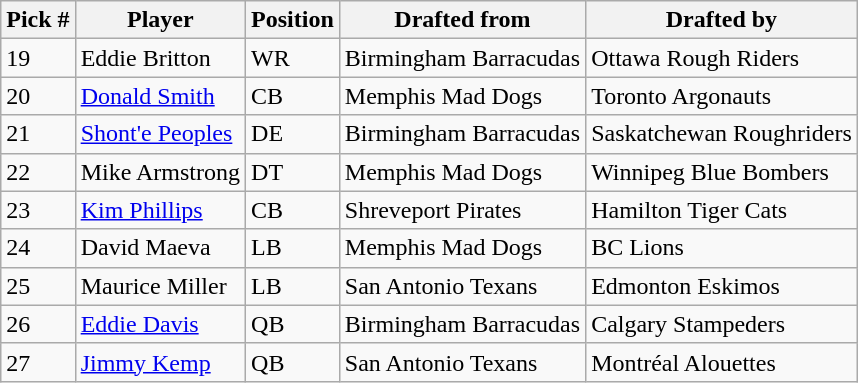<table class="wikitable">
<tr>
<th>Pick #</th>
<th>Player</th>
<th>Position</th>
<th>Drafted from</th>
<th>Drafted by</th>
</tr>
<tr>
<td>19</td>
<td>Eddie Britton</td>
<td>WR</td>
<td>Birmingham Barracudas</td>
<td>Ottawa Rough Riders</td>
</tr>
<tr>
<td>20</td>
<td><a href='#'>Donald Smith</a></td>
<td>CB</td>
<td>Memphis Mad Dogs</td>
<td>Toronto Argonauts</td>
</tr>
<tr>
<td>21</td>
<td><a href='#'>Shont'e Peoples</a></td>
<td>DE</td>
<td>Birmingham Barracudas</td>
<td>Saskatchewan Roughriders</td>
</tr>
<tr>
<td>22</td>
<td>Mike Armstrong</td>
<td>DT</td>
<td>Memphis Mad Dogs</td>
<td>Winnipeg Blue Bombers</td>
</tr>
<tr>
<td>23</td>
<td><a href='#'>Kim Phillips</a></td>
<td>CB</td>
<td>Shreveport Pirates</td>
<td>Hamilton Tiger Cats</td>
</tr>
<tr>
<td>24</td>
<td>David Maeva</td>
<td>LB</td>
<td>Memphis Mad Dogs</td>
<td>BC Lions</td>
</tr>
<tr>
<td>25</td>
<td>Maurice Miller</td>
<td>LB</td>
<td>San Antonio Texans</td>
<td>Edmonton Eskimos</td>
</tr>
<tr>
<td>26</td>
<td><a href='#'>Eddie Davis</a></td>
<td>QB</td>
<td>Birmingham Barracudas</td>
<td>Calgary Stampeders</td>
</tr>
<tr>
<td>27</td>
<td><a href='#'>Jimmy Kemp</a></td>
<td>QB</td>
<td>San Antonio Texans</td>
<td>Montréal Alouettes</td>
</tr>
</table>
